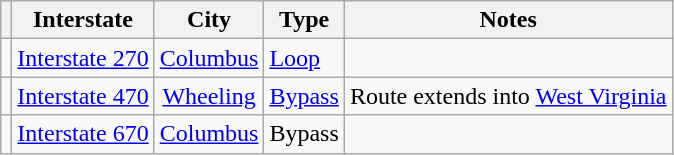<table class="wikitable">
<tr>
<th></th>
<th>Interstate</th>
<th>City</th>
<th>Type</th>
<th>Notes</th>
</tr>
<tr>
<td></td>
<td><a href='#'>Interstate 270</a></td>
<td style="text-align:center;"><a href='#'>Columbus</a></td>
<td aligh="left"><a href='#'>Loop</a></td>
<td></td>
</tr>
<tr>
<td></td>
<td><a href='#'>Interstate 470</a></td>
<td style="text-align:center;"><a href='#'>Wheeling</a></td>
<td aligh="left"><a href='#'>Bypass</a></td>
<td>Route extends into <a href='#'>West Virginia</a></td>
</tr>
<tr>
<td></td>
<td><a href='#'>Interstate 670</a></td>
<td style="text-align:center;"><a href='#'>Columbus</a></td>
<td aligh="left">Bypass</td>
<td></td>
</tr>
</table>
